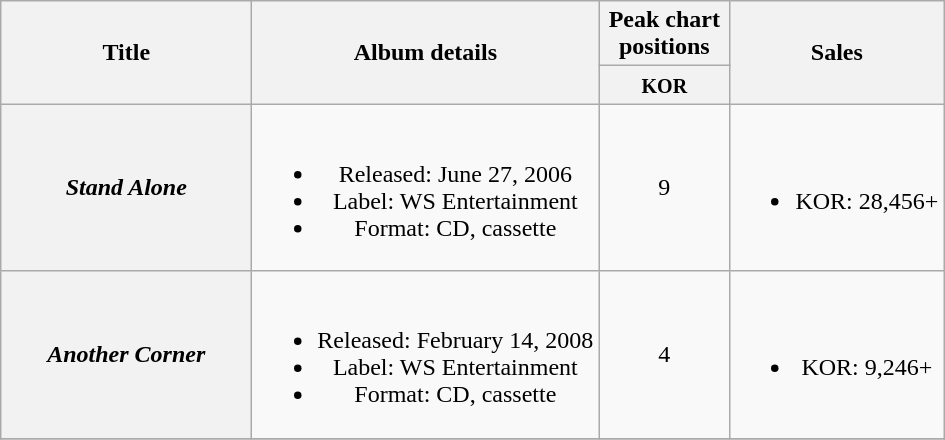<table class="wikitable plainrowheaders" style="text-align:center;">
<tr>
<th scope="col" rowspan="2" style="width:10em;">Title</th>
<th scope="col" rowspan="2">Album details</th>
<th scope="col" colspan="1" style="width:5em;">Peak chart positions</th>
<th scope="col" rowspan="2">Sales</th>
</tr>
<tr>
<th><small>KOR</small><br></th>
</tr>
<tr>
<th scope="row"><em>Stand Alone</em></th>
<td><br><ul><li>Released: June 27, 2006</li><li>Label: WS Entertainment</li><li>Format: CD, cassette</li></ul></td>
<td>9</td>
<td><br><ul><li>KOR: 28,456+</li></ul></td>
</tr>
<tr>
<th scope="row"><em>Another Corner</em></th>
<td><br><ul><li>Released: February 14, 2008</li><li>Label: WS Entertainment</li><li>Format: CD, cassette</li></ul></td>
<td>4</td>
<td><br><ul><li>KOR: 9,246+</li></ul></td>
</tr>
<tr>
</tr>
</table>
